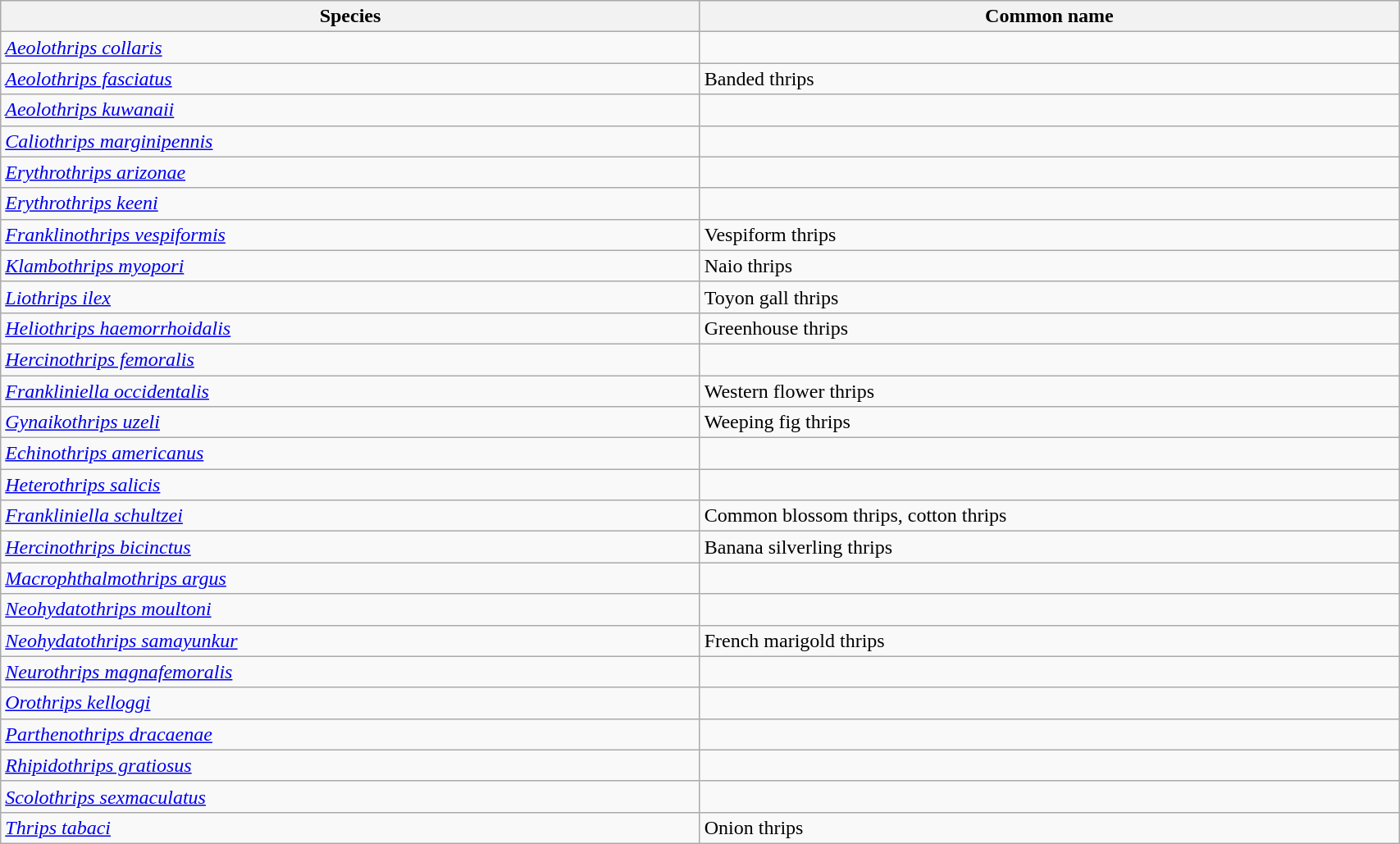<table width=90% class="wikitable">
<tr>
<th width=25%>Species</th>
<th width=25%>Common name</th>
</tr>
<tr>
<td><em><a href='#'>Aeolothrips collaris</a></em></td>
<td></td>
</tr>
<tr>
<td><em><a href='#'>Aeolothrips fasciatus</a></em></td>
<td>Banded thrips</td>
</tr>
<tr>
<td><em><a href='#'>Aeolothrips kuwanaii</a></em></td>
<td></td>
</tr>
<tr>
<td><em><a href='#'>Caliothrips marginipennis</a></em></td>
<td></td>
</tr>
<tr>
<td><em><a href='#'>Erythrothrips arizonae</a></em></td>
<td></td>
</tr>
<tr>
<td><em><a href='#'>Erythrothrips keeni</a></em></td>
<td></td>
</tr>
<tr>
<td><em><a href='#'>Franklinothrips vespiformis</a></em></td>
<td>Vespiform thrips</td>
</tr>
<tr>
<td><em><a href='#'>Klambothrips myopori</a></em></td>
<td>Naio thrips</td>
</tr>
<tr>
<td><em><a href='#'>Liothrips ilex</a></em></td>
<td>Toyon gall thrips</td>
</tr>
<tr>
<td><em><a href='#'>Heliothrips haemorrhoidalis</a></em></td>
<td>Greenhouse thrips</td>
</tr>
<tr>
<td><em><a href='#'>Hercinothrips femoralis</a></em></td>
<td></td>
</tr>
<tr>
<td><em><a href='#'>Frankliniella occidentalis</a></em></td>
<td>Western flower thrips</td>
</tr>
<tr>
<td><em><a href='#'>Gynaikothrips uzeli</a></em></td>
<td>Weeping fig thrips</td>
</tr>
<tr>
<td><em><a href='#'>Echinothrips americanus</a></em></td>
<td></td>
</tr>
<tr>
<td><em><a href='#'>Heterothrips salicis</a></em></td>
<td></td>
</tr>
<tr>
<td><em><a href='#'>Frankliniella schultzei</a></em></td>
<td>Common blossom thrips, cotton thrips</td>
</tr>
<tr>
<td><em><a href='#'>Hercinothrips bicinctus</a></em></td>
<td>Banana silverling thrips</td>
</tr>
<tr>
<td><em><a href='#'>Macrophthalmothrips argus</a></em></td>
<td></td>
</tr>
<tr>
<td><em><a href='#'>Neohydatothrips moultoni</a></em></td>
<td></td>
</tr>
<tr>
<td><em><a href='#'>Neohydatothrips samayunkur</a></em></td>
<td>French marigold thrips</td>
</tr>
<tr>
<td><em><a href='#'>Neurothrips magnafemoralis</a></em></td>
<td></td>
</tr>
<tr>
<td><em><a href='#'>Orothrips kelloggi</a></em></td>
<td></td>
</tr>
<tr>
<td><em><a href='#'>Parthenothrips dracaenae</a></em></td>
<td></td>
</tr>
<tr>
<td><em><a href='#'>Rhipidothrips gratiosus</a></em></td>
<td></td>
</tr>
<tr>
<td><em><a href='#'>Scolothrips sexmaculatus</a></em></td>
<td></td>
</tr>
<tr>
<td><em><a href='#'>Thrips tabaci</a></em></td>
<td>Onion thrips</td>
</tr>
</table>
